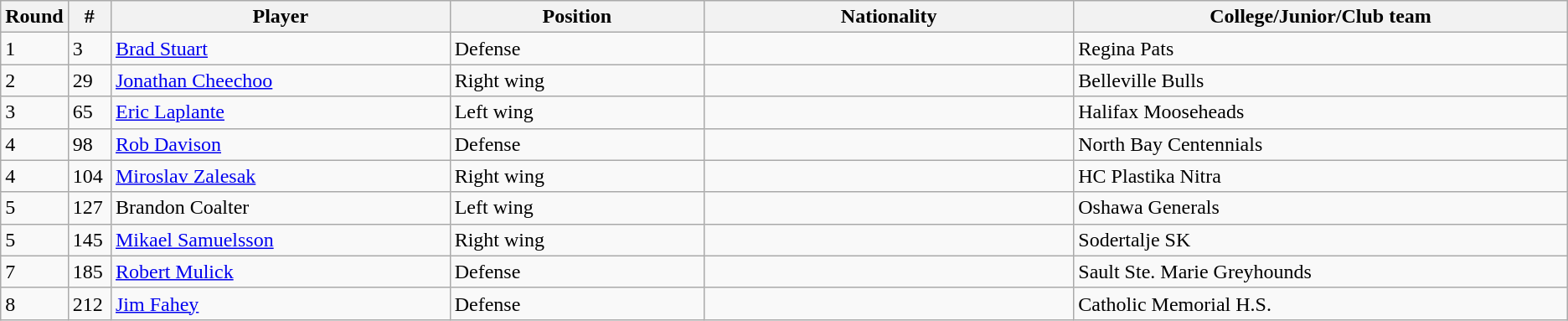<table class="wikitable">
<tr>
<th bgcolor="#DDDDFF" width="2.75%">Round</th>
<th bgcolor="#DDDDFF" width="2.75%">#</th>
<th bgcolor="#DDDDFF" width="22.0%">Player</th>
<th bgcolor="#DDDDFF" width="16.5%">Position</th>
<th bgcolor="#DDDDFF" width="24.0%">Nationality</th>
<th bgcolor="#DDDDFF" width="100.0%">College/Junior/Club team</th>
</tr>
<tr>
<td>1</td>
<td>3</td>
<td><a href='#'>Brad Stuart</a></td>
<td>Defense</td>
<td></td>
<td>Regina Pats</td>
</tr>
<tr>
<td>2</td>
<td>29</td>
<td><a href='#'>Jonathan Cheechoo</a></td>
<td>Right wing</td>
<td></td>
<td>Belleville Bulls</td>
</tr>
<tr>
<td>3</td>
<td>65</td>
<td><a href='#'>Eric Laplante</a></td>
<td>Left wing</td>
<td></td>
<td>Halifax Mooseheads</td>
</tr>
<tr>
<td>4</td>
<td>98</td>
<td><a href='#'>Rob Davison</a></td>
<td>Defense</td>
<td></td>
<td>North Bay Centennials</td>
</tr>
<tr>
<td>4</td>
<td>104</td>
<td><a href='#'>Miroslav Zalesak</a></td>
<td>Right wing</td>
<td></td>
<td>HC Plastika Nitra</td>
</tr>
<tr>
<td>5</td>
<td>127</td>
<td>Brandon Coalter</td>
<td>Left wing</td>
<td></td>
<td>Oshawa Generals</td>
</tr>
<tr>
<td>5</td>
<td>145</td>
<td><a href='#'>Mikael Samuelsson</a></td>
<td>Right wing</td>
<td></td>
<td>Sodertalje SK</td>
</tr>
<tr>
<td>7</td>
<td>185</td>
<td><a href='#'>Robert Mulick</a></td>
<td>Defense</td>
<td></td>
<td>Sault Ste. Marie Greyhounds</td>
</tr>
<tr>
<td>8</td>
<td>212</td>
<td><a href='#'>Jim Fahey</a></td>
<td>Defense</td>
<td></td>
<td>Catholic Memorial H.S.</td>
</tr>
</table>
